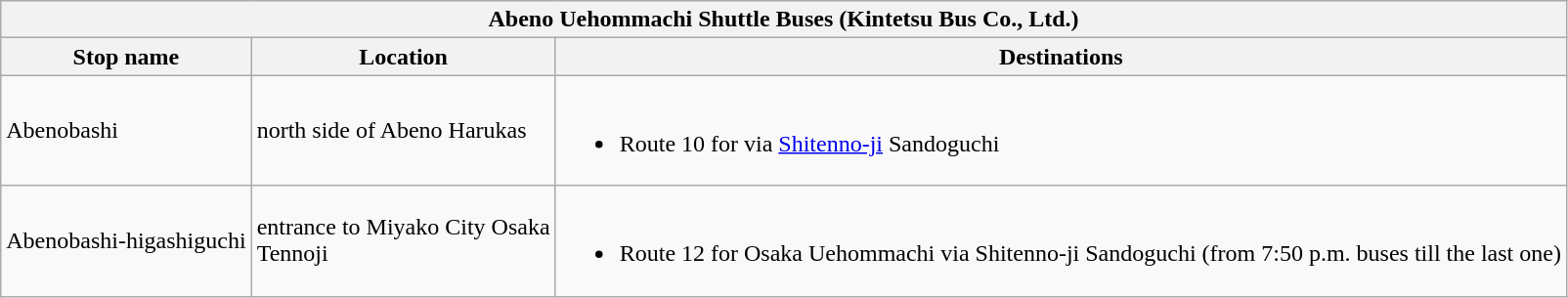<table class="wikitable">
<tr>
<th colspan=3>Abeno Uehommachi Shuttle Buses (Kintetsu Bus Co., Ltd.)</th>
</tr>
<tr>
<th>Stop name</th>
<th>Location</th>
<th>Destinations</th>
</tr>
<tr>
<td>Abenobashi</td>
<td width="200">north side of Abeno Harukas</td>
<td><br><ul><li>Route 10 for  via <a href='#'>Shitenno-ji</a> Sandoguchi</li></ul></td>
</tr>
<tr>
<td>Abenobashi-higashiguchi</td>
<td width="200">entrance to Miyako City Osaka Tennoji</td>
<td><br><ul><li>Route 12 for Osaka Uehommachi via Shitenno-ji Sandoguchi (from 7:50 p.m. buses till the last one)</li></ul></td>
</tr>
</table>
